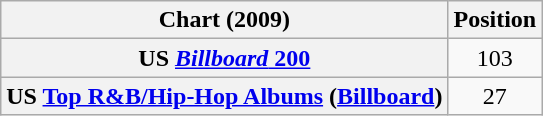<table class="wikitable plainrowheaders sortable" style="text-align:center;">
<tr>
<th scope="col">Chart (2009)</th>
<th scope="col">Position</th>
</tr>
<tr>
<th scope="row">US <a href='#'><em>Billboard</em> 200</a></th>
<td>103</td>
</tr>
<tr>
<th scope="row">US <a href='#'>Top R&B/Hip-Hop Albums</a> (<a href='#'>Billboard</a>)</th>
<td>27</td>
</tr>
</table>
